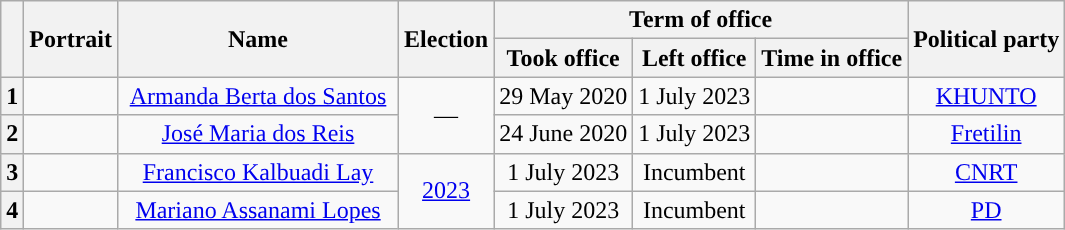<table class="wikitable" style="text-align:center">
<tr>
<th rowspan="2"></th>
<th rowspan="2">Portrait</th>
<th rowspan="2" width="180">Name<br></th>
<th rowspan="2">Election</th>
<th colspan="3">Term of office</th>
<th rowspan="2">Political party</th>
</tr>
<tr>
<th>Took office</th>
<th>Left office</th>
<th>Time in office</th>
</tr>
<tr>
<th style="background:">1</th>
<td></td>
<td><a href='#'>Armanda Berta dos Santos</a><br></td>
<td rowspan="2">—</td>
<td>29 May 2020</td>
<td>1 July 2023</td>
<td></td>
<td><a href='#'>KHUNTO</a></td>
</tr>
<tr>
<th style="background:">2</th>
<td></td>
<td><a href='#'>José Maria dos Reis</a><br></td>
<td>24 June 2020</td>
<td>1 July 2023</td>
<td></td>
<td><a href='#'>Fretilin</a></td>
</tr>
<tr>
<th style="background:">3</th>
<td></td>
<td><a href='#'>Francisco Kalbuadi Lay</a><br></td>
<td rowspan="2"><a href='#'>2023</a></td>
<td>1 July 2023</td>
<td>Incumbent</td>
<td></td>
<td><a href='#'>CNRT</a></td>
</tr>
<tr>
<th style="background:">4</th>
<td></td>
<td><a href='#'>Mariano Assanami Lopes</a><br></td>
<td>1 July 2023</td>
<td>Incumbent</td>
<td></td>
<td><a href='#'>PD</a></td>
</tr>
</table>
